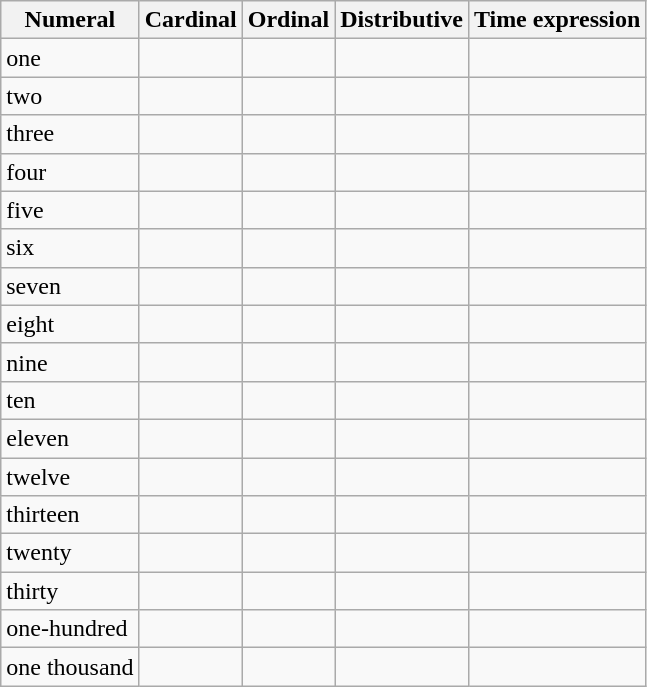<table class="wikitable">
<tr>
<th>Numeral</th>
<th>Cardinal</th>
<th>Ordinal</th>
<th>Distributive</th>
<th>Time expression</th>
</tr>
<tr>
<td>one</td>
<td></td>
<td></td>
<td></td>
<td></td>
</tr>
<tr>
<td>two</td>
<td></td>
<td></td>
<td></td>
<td></td>
</tr>
<tr>
<td>three</td>
<td></td>
<td></td>
<td></td>
<td></td>
</tr>
<tr>
<td>four</td>
<td></td>
<td></td>
<td></td>
<td></td>
</tr>
<tr>
<td>five</td>
<td></td>
<td></td>
<td></td>
<td></td>
</tr>
<tr>
<td>six</td>
<td></td>
<td></td>
<td></td>
<td></td>
</tr>
<tr>
<td>seven</td>
<td></td>
<td></td>
<td></td>
<td></td>
</tr>
<tr>
<td>eight</td>
<td></td>
<td></td>
<td></td>
<td></td>
</tr>
<tr>
<td>nine</td>
<td></td>
<td></td>
<td></td>
<td></td>
</tr>
<tr>
<td>ten</td>
<td></td>
<td></td>
<td></td>
<td></td>
</tr>
<tr>
<td>eleven</td>
<td></td>
<td></td>
<td></td>
<td></td>
</tr>
<tr>
<td>twelve</td>
<td></td>
<td></td>
<td></td>
<td></td>
</tr>
<tr>
<td>thirteen</td>
<td></td>
<td></td>
<td></td>
<td></td>
</tr>
<tr>
<td>twenty</td>
<td></td>
<td></td>
<td></td>
<td></td>
</tr>
<tr>
<td>thirty</td>
<td></td>
<td></td>
<td></td>
<td></td>
</tr>
<tr>
<td>one-hundred</td>
<td></td>
<td></td>
<td></td>
<td></td>
</tr>
<tr>
<td>one thousand</td>
<td></td>
<td></td>
<td></td>
<td></td>
</tr>
</table>
